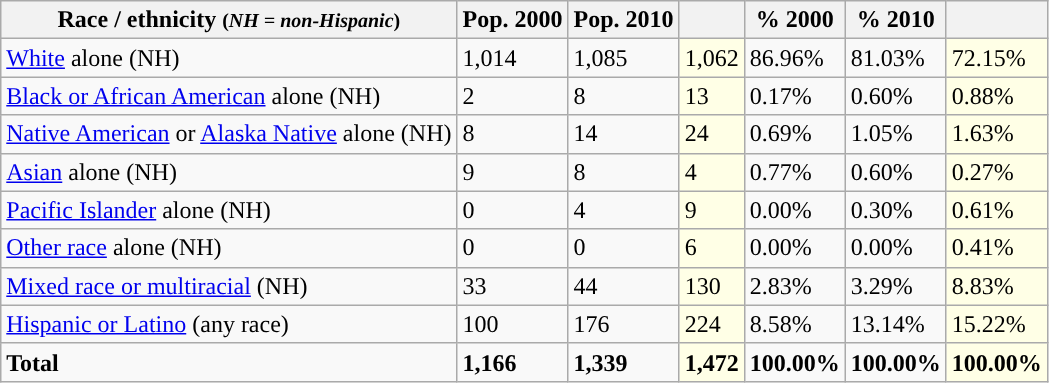<table class="wikitable">
<tr>
<th>Race / ethnicity <small>(<em>NH = non-Hispanic</em>)</small></th>
<th>Pop. 2000</th>
<th>Pop. 2010</th>
<th></th>
<th>% 2000</th>
<th>% 2010</th>
<th></th>
</tr>
<tr>
<td><a href='#'>White</a> alone (NH)</td>
<td>1,014</td>
<td>1,085</td>
<td style='background: #ffffe6;'>1,062</td>
<td>86.96%</td>
<td>81.03%</td>
<td style='background: #ffffe6;'>72.15%</td>
</tr>
<tr>
<td><a href='#'>Black or African American</a> alone (NH)</td>
<td>2</td>
<td>8</td>
<td style='background: #ffffe6;'>13</td>
<td>0.17%</td>
<td>0.60%</td>
<td style='background: #ffffe6;'>0.88%</td>
</tr>
<tr>
<td><a href='#'>Native American</a> or <a href='#'>Alaska Native</a> alone (NH)</td>
<td>8</td>
<td>14</td>
<td style='background: #ffffe6;'>24</td>
<td>0.69%</td>
<td>1.05%</td>
<td style='background: #ffffe6;'>1.63%</td>
</tr>
<tr>
<td><a href='#'>Asian</a> alone (NH)</td>
<td>9</td>
<td>8</td>
<td style='background: #ffffe6;'>4</td>
<td>0.77%</td>
<td>0.60%</td>
<td style='background: #ffffe6;'>0.27%</td>
</tr>
<tr>
<td><a href='#'>Pacific Islander</a> alone (NH)</td>
<td>0</td>
<td>4</td>
<td style='background: #ffffe6;'>9</td>
<td>0.00%</td>
<td>0.30%</td>
<td style='background: #ffffe6;'>0.61%</td>
</tr>
<tr>
<td><a href='#'>Other race</a> alone (NH)</td>
<td>0</td>
<td>0</td>
<td style='background: #ffffe6;'>6</td>
<td>0.00%</td>
<td>0.00%</td>
<td style='background: #ffffe6;'>0.41%</td>
</tr>
<tr>
<td><a href='#'>Mixed race or multiracial</a> (NH)</td>
<td>33</td>
<td>44</td>
<td style='background: #ffffe6;'>130</td>
<td>2.83%</td>
<td>3.29%</td>
<td style='background: #ffffe6;'>8.83%</td>
</tr>
<tr>
<td><a href='#'>Hispanic or Latino</a> (any race)</td>
<td>100</td>
<td>176</td>
<td style='background: #ffffe6;'>224</td>
<td>8.58%</td>
<td>13.14%</td>
<td style='background: #ffffe6;'>15.22%</td>
</tr>
<tr>
<td><strong>Total</strong></td>
<td><strong>1,166</strong></td>
<td><strong>1,339</strong></td>
<td style='background: #ffffe6;'><strong>1,472</strong></td>
<td><strong>100.00%</strong></td>
<td><strong>100.00%</strong></td>
<td style='background: #ffffe6;'><strong>100.00%</strong></td>
</tr>
</table>
